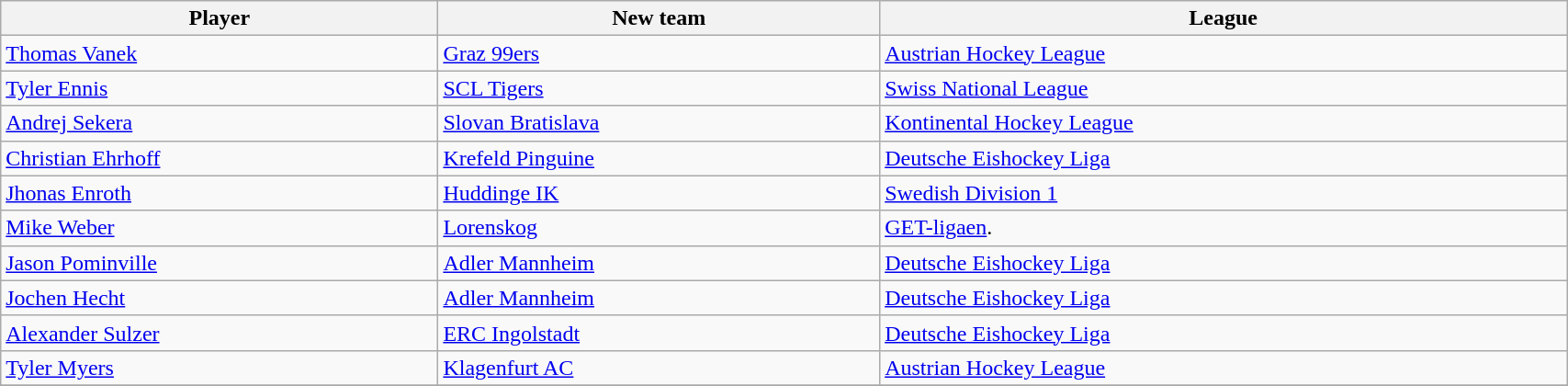<table class="wikitable" style="width:90%;">
<tr>
<th>Player</th>
<th>New team</th>
<th>League</th>
</tr>
<tr>
<td><a href='#'>Thomas Vanek</a></td>
<td><a href='#'>Graz 99ers</a></td>
<td> <a href='#'>Austrian Hockey League</a></td>
</tr>
<tr>
<td><a href='#'>Tyler Ennis</a></td>
<td><a href='#'>SCL Tigers</a></td>
<td> <a href='#'>Swiss National League</a></td>
</tr>
<tr>
<td><a href='#'>Andrej Sekera</a></td>
<td><a href='#'>Slovan Bratislava</a></td>
<td> <a href='#'>Kontinental Hockey League</a></td>
</tr>
<tr>
<td><a href='#'>Christian Ehrhoff</a></td>
<td><a href='#'>Krefeld Pinguine</a></td>
<td> <a href='#'>Deutsche Eishockey Liga</a></td>
</tr>
<tr>
<td><a href='#'>Jhonas Enroth</a></td>
<td><a href='#'>Huddinge IK</a></td>
<td> <a href='#'>Swedish Division 1</a></td>
</tr>
<tr>
<td><a href='#'>Mike Weber</a></td>
<td><a href='#'>Lorenskog</a></td>
<td> <a href='#'>GET-ligaen</a>.</td>
</tr>
<tr>
<td><a href='#'>Jason Pominville</a></td>
<td><a href='#'>Adler Mannheim</a></td>
<td> <a href='#'>Deutsche Eishockey Liga</a></td>
</tr>
<tr>
<td><a href='#'>Jochen Hecht</a></td>
<td><a href='#'>Adler Mannheim</a></td>
<td> <a href='#'>Deutsche Eishockey Liga</a></td>
</tr>
<tr>
<td><a href='#'>Alexander Sulzer</a></td>
<td><a href='#'>ERC Ingolstadt</a></td>
<td> <a href='#'>Deutsche Eishockey Liga</a></td>
</tr>
<tr>
<td><a href='#'>Tyler Myers</a></td>
<td><a href='#'>Klagenfurt AC</a></td>
<td> <a href='#'>Austrian Hockey League</a></td>
</tr>
<tr>
</tr>
</table>
